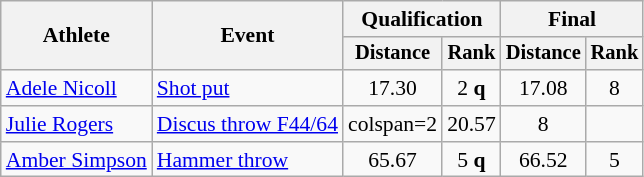<table class="wikitable" style="font-size:90%; text-align:center">
<tr>
<th rowspan=2>Athlete</th>
<th rowspan=2>Event</th>
<th colspan=2>Qualification</th>
<th colspan=2>Final</th>
</tr>
<tr style="font-size:95%">
<th>Distance</th>
<th>Rank</th>
<th>Distance</th>
<th>Rank</th>
</tr>
<tr>
<td align=left><a href='#'>Adele Nicoll</a></td>
<td align=left><a href='#'>Shot put</a></td>
<td>17.30</td>
<td>2 <strong>q</strong></td>
<td>17.08</td>
<td>8</td>
</tr>
<tr>
<td align=left><a href='#'>Julie Rogers</a></td>
<td align=left><a href='#'>Discus throw F44/64</a></td>
<td>colspan=2 </td>
<td>20.57</td>
<td>8</td>
</tr>
<tr>
<td align=left><a href='#'>Amber Simpson</a></td>
<td align=left><a href='#'>Hammer throw</a></td>
<td>65.67</td>
<td>5 <strong>q</strong></td>
<td>66.52</td>
<td>5</td>
</tr>
</table>
